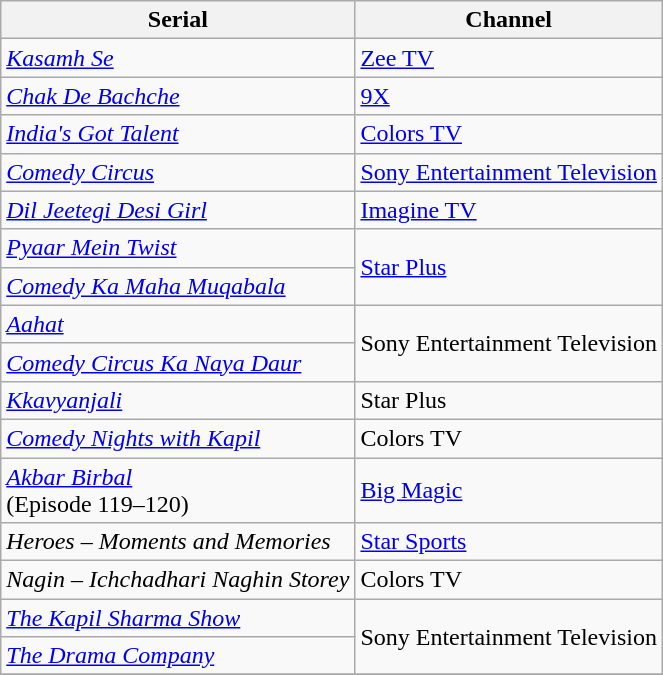<table class="wikitable">
<tr>
<th>Serial</th>
<th>Channel</th>
</tr>
<tr>
<td><em><a href='#'>Kasamh Se</a></em></td>
<td><a href='#'>Zee TV</a></td>
</tr>
<tr>
<td><em><a href='#'>Chak De Bachche</a></em></td>
<td><a href='#'>9X</a></td>
</tr>
<tr>
<td><em><a href='#'>India's Got Talent</a></em></td>
<td><a href='#'>Colors TV</a></td>
</tr>
<tr>
<td><em><a href='#'>Comedy Circus</a></em></td>
<td><a href='#'>Sony Entertainment Television</a></td>
</tr>
<tr>
<td><em><a href='#'>Dil Jeetegi Desi Girl</a></em></td>
<td><a href='#'>Imagine TV</a></td>
</tr>
<tr>
<td><em><a href='#'>Pyaar Mein Twist</a></em></td>
<td rowspan="2"><a href='#'>Star Plus</a></td>
</tr>
<tr>
<td><em><a href='#'>Comedy Ka Maha Muqabala</a></em></td>
</tr>
<tr>
<td><em><a href='#'>Aahat</a></em></td>
<td rowspan="2">Sony Entertainment Television</td>
</tr>
<tr>
<td><em><a href='#'>Comedy Circus Ka Naya Daur</a></em></td>
</tr>
<tr>
<td><em><a href='#'>Kkavyanjali</a></em></td>
<td>Star Plus</td>
</tr>
<tr>
<td><em><a href='#'>Comedy Nights with Kapil</a></em></td>
<td>Colors TV</td>
</tr>
<tr>
<td><em><a href='#'>Akbar Birbal</a></em> <br>(Episode 119–120)</td>
<td><a href='#'>Big Magic</a></td>
</tr>
<tr>
<td><em>Heroes – Moments and Memories</em></td>
<td><a href='#'>Star Sports</a></td>
</tr>
<tr>
<td><em>Nagin – Ichchadhari Naghin Storey</em></td>
<td>Colors TV</td>
</tr>
<tr>
<td><em><a href='#'>The Kapil Sharma Show</a></em></td>
<td rowspan="2">Sony Entertainment Television</td>
</tr>
<tr>
<td><em><a href='#'>The Drama Company</a></em></td>
</tr>
<tr>
</tr>
</table>
